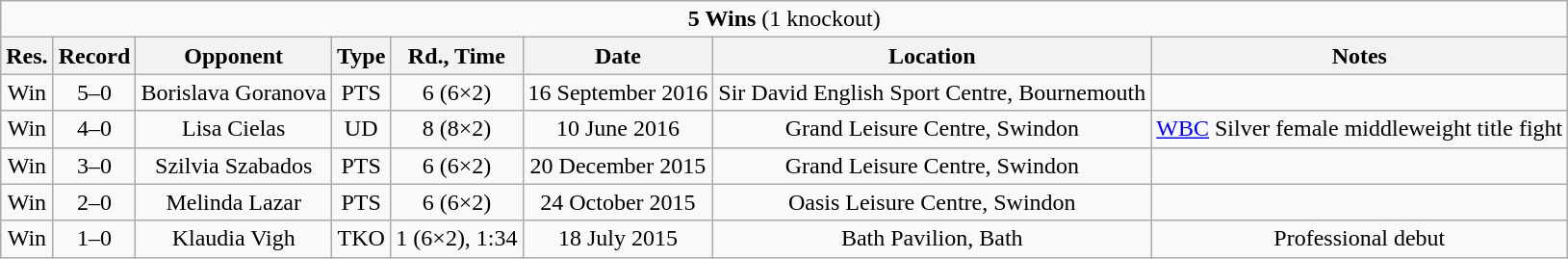<table class="wikitable" style="text-align:center">
<tr>
<td colspan=8><strong>5 Wins</strong> (1 knockout)</td>
</tr>
<tr>
<th>Res.</th>
<th>Record</th>
<th>Opponent</th>
<th>Type</th>
<th>Rd., Time</th>
<th>Date</th>
<th>Location</th>
<th>Notes</th>
</tr>
<tr>
<td>Win</td>
<td>5–0</td>
<td> Borislava Goranova</td>
<td>PTS</td>
<td>6 (6×2)</td>
<td>16 September 2016</td>
<td>Sir David English Sport Centre, Bournemouth</td>
<td></td>
</tr>
<tr>
<td>Win</td>
<td>4–0</td>
<td> Lisa Cielas</td>
<td>UD</td>
<td>8 (8×2)</td>
<td>10 June 2016</td>
<td>Grand Leisure Centre, Swindon</td>
<td><a href='#'>WBC</a> Silver female middleweight title fight</td>
</tr>
<tr>
<td>Win</td>
<td>3–0</td>
<td> Szilvia Szabados</td>
<td>PTS</td>
<td>6 (6×2)</td>
<td>20 December 2015</td>
<td>Grand Leisure Centre, Swindon</td>
<td></td>
</tr>
<tr>
<td>Win</td>
<td>2–0</td>
<td> Melinda Lazar</td>
<td>PTS</td>
<td>6 (6×2)</td>
<td>24 October 2015</td>
<td>Oasis Leisure Centre, Swindon</td>
<td></td>
</tr>
<tr>
<td>Win</td>
<td>1–0</td>
<td> Klaudia Vigh</td>
<td>TKO</td>
<td>1 (6×2), 1:34</td>
<td>18 July 2015</td>
<td>Bath Pavilion, Bath</td>
<td>Professional debut</td>
</tr>
</table>
